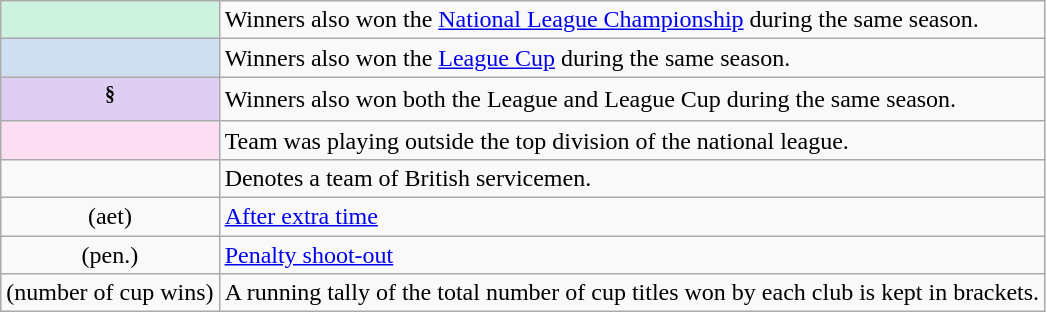<table class="wikitable">
<tr>
<td bgcolor="#CEF2E0" align="center"><sup></sup></td>
<td>Winners also won the <a href='#'>National League Championship</a> during the same season.</td>
</tr>
<tr>
<td bgcolor="#CEDFF2" align="center"><sup></sup></td>
<td>Winners also won the <a href='#'>League Cup</a> during the same season.</td>
</tr>
<tr>
<td bgcolor="DDCEF2" align="center"><sup><strong>§</strong></sup></td>
<td>Winners also won both the League and League Cup during the same season.</td>
</tr>
<tr>
<td bgcolor="FCDEF2" align="center"><sup></sup></td>
<td>Team was playing outside the top division of the national league.</td>
</tr>
<tr>
<td align="center"></td>
<td>Denotes a team of British servicemen.</td>
</tr>
<tr>
<td align="center">(aet)</td>
<td><a href='#'>After extra time</a></td>
</tr>
<tr>
<td align="center">(pen.)</td>
<td><a href='#'>Penalty shoot-out</a></td>
</tr>
<tr>
<td align="center">(number of cup wins)</td>
<td>A running tally of the total number of cup titles won by each club is kept in brackets.</td>
</tr>
</table>
